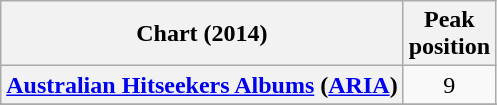<table class="wikitable sortable plainrowheaders" style="text-align:center">
<tr>
<th scope="col">Chart (2014)</th>
<th scope="col">Peak<br>position</th>
</tr>
<tr>
<th scope="row"><a href='#'>Australian Hitseekers Albums</a> (<a href='#'>ARIA</a>)</th>
<td>9</td>
</tr>
<tr>
</tr>
<tr>
</tr>
<tr>
</tr>
<tr>
</tr>
<tr>
</tr>
</table>
